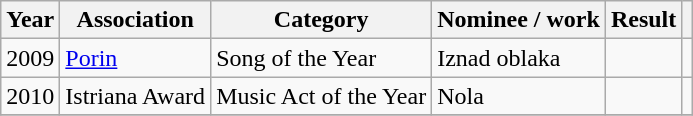<table class="wikitable sortable">
<tr>
<th>Year</th>
<th>Association</th>
<th>Category</th>
<th>Nominee / work</th>
<th>Result</th>
<th class="unsortable"></th>
</tr>
<tr>
<td>2009</td>
<td><a href='#'>Porin</a></td>
<td>Song of the Year</td>
<td>Iznad oblaka</td>
<td></td>
<td></td>
</tr>
<tr>
<td>2010</td>
<td>Istriana Award</td>
<td>Music Act of the Year</td>
<td>Nola</td>
<td></td>
<td></td>
</tr>
<tr>
</tr>
</table>
